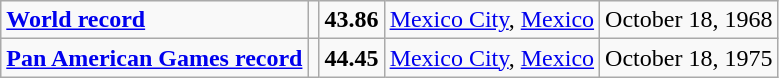<table class="wikitable">
<tr>
<td><strong><a href='#'>World record</a></strong></td>
<td></td>
<td><strong>43.86</strong></td>
<td><a href='#'>Mexico City</a>, <a href='#'>Mexico</a></td>
<td>October 18, 1968</td>
</tr>
<tr>
<td><strong><a href='#'>Pan American Games record</a></strong></td>
<td></td>
<td><strong>44.45</strong></td>
<td><a href='#'>Mexico City</a>, <a href='#'>Mexico</a></td>
<td>October 18, 1975</td>
</tr>
</table>
